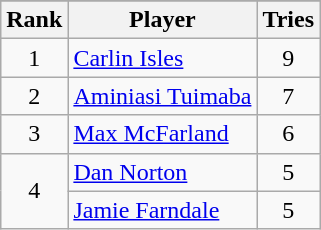<table class="wikitable sortable">
<tr>
</tr>
<tr>
<th>Rank</th>
<th>Player</th>
<th>Tries</th>
</tr>
<tr>
<td align=center>1</td>
<td> <a href='#'>Carlin Isles</a></td>
<td align=center>9</td>
</tr>
<tr>
<td align=center>2</td>
<td> <a href='#'>Aminiasi Tuimaba</a></td>
<td align=center>7</td>
</tr>
<tr>
<td align=center>3</td>
<td> <a href='#'>Max McFarland</a></td>
<td align=center>6</td>
</tr>
<tr>
<td align=center rowspan=2>4</td>
<td> <a href='#'>Dan Norton</a></td>
<td align=center>5</td>
</tr>
<tr>
<td> <a href='#'>Jamie Farndale</a></td>
<td align=center>5</td>
</tr>
</table>
